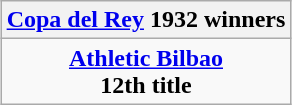<table class="wikitable" style="text-align: center; margin: 0 auto;">
<tr>
<th><a href='#'>Copa del Rey</a> 1932 winners</th>
</tr>
<tr>
<td><strong><a href='#'>Athletic Bilbao</a></strong><br><strong>12th title</strong></td>
</tr>
</table>
